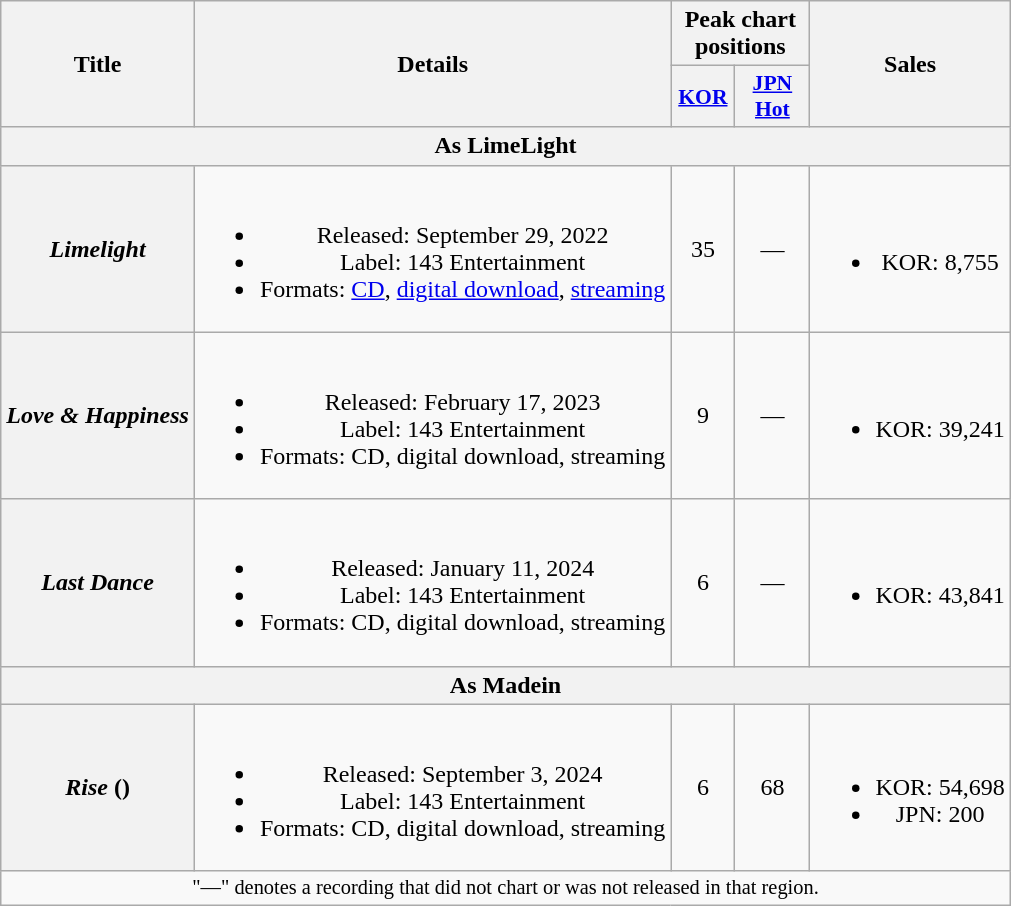<table class="wikitable plainrowheaders" style="text-align:center">
<tr>
<th scope="col" rowspan="2">Title</th>
<th scope="col" rowspan="2">Details</th>
<th scope="col" colspan="2">Peak chart positions</th>
<th scope="col" rowspan="2">Sales</th>
</tr>
<tr>
<th scope="col" style="font-size:90%; width:2.5em"><a href='#'>KOR</a><br></th>
<th scope="col" style="width:3em;font-size:90%"><a href='#'>JPN<br>Hot</a><br></th>
</tr>
<tr>
<th scope="col" colspan="5">As LimeLight</th>
</tr>
<tr>
<th scope="row"><em>Limelight</em></th>
<td><br><ul><li>Released: September 29, 2022</li><li>Label: 143 Entertainment</li><li>Formats: <a href='#'>CD</a>, <a href='#'>digital download</a>, <a href='#'>streaming</a></li></ul></td>
<td>35</td>
<td>—</td>
<td><br><ul><li>KOR: 8,755</li></ul></td>
</tr>
<tr>
<th scope="row"><em>Love & Happiness</em></th>
<td><br><ul><li>Released: February 17, 2023</li><li>Label: 143 Entertainment</li><li>Formats: CD, digital download, streaming</li></ul></td>
<td>9</td>
<td>—</td>
<td><br><ul><li>KOR: 39,241</li></ul></td>
</tr>
<tr>
<th scope="row"><em>Last Dance</em></th>
<td><br><ul><li>Released: January 11, 2024</li><li>Label: 143 Entertainment</li><li>Formats: CD, digital download, streaming</li></ul></td>
<td>6</td>
<td>—</td>
<td><br><ul><li>KOR: 43,841</li></ul></td>
</tr>
<tr>
<th scope="col" colspan="5">As Madein</th>
</tr>
<tr>
<th scope="row"><em>Rise</em> ()</th>
<td><br><ul><li>Released: September 3, 2024</li><li>Label: 143 Entertainment</li><li>Formats: CD, digital download, streaming</li></ul></td>
<td>6</td>
<td>68</td>
<td><br><ul><li>KOR: 54,698</li><li>JPN: 200 </li></ul></td>
</tr>
<tr>
<td colspan="5" style="font-size:85%">"—" denotes a recording that did not chart or was not released in that region.</td>
</tr>
</table>
